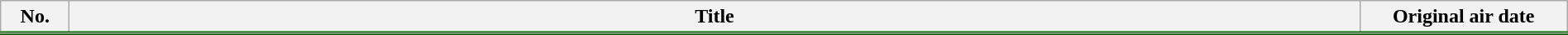<table class="wikitable" style="width:100%; margin:auto; background:#FFF;">
<tr style="border-bottom: 3px solid #006600;">
<th style="width:3em;">No.</th>
<th>Title</th>
<th style="width:10em;">Original air date</th>
</tr>
<tr>
</tr>
</table>
